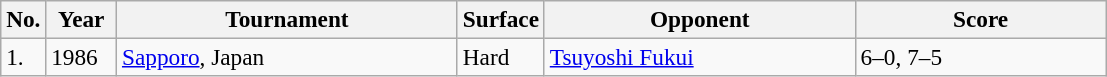<table class="sortable wikitable" style=font-size:97%>
<tr>
<th style="width:20px" class="unsortable">No.</th>
<th style="width:40px">Year</th>
<th style="width:220px">Tournament</th>
<th style="width:50px">Surface</th>
<th style="width:200px">Opponent</th>
<th style="width:160px" class="unsortable">Score</th>
</tr>
<tr>
<td>1.</td>
<td>1986</td>
<td><a href='#'>Sapporo</a>, Japan</td>
<td>Hard</td>
<td> <a href='#'>Tsuyoshi Fukui</a></td>
<td>6–0, 7–5</td>
</tr>
</table>
